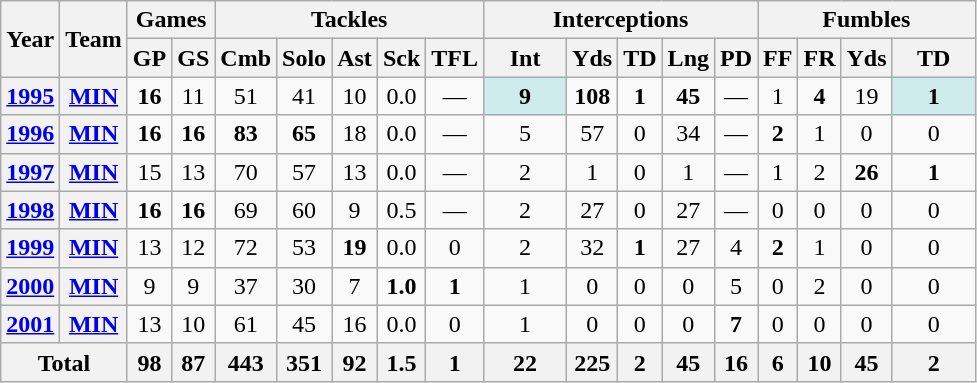<table class="wikitable" style="text-align:center">
<tr>
<th rowspan="2">Year</th>
<th rowspan="2">Team</th>
<th colspan="2">Games</th>
<th colspan="5">Tackles</th>
<th colspan="5">Interceptions</th>
<th colspan="4">Fumbles</th>
</tr>
<tr>
<th>GP</th>
<th>GS</th>
<th>Cmb</th>
<th>Solo</th>
<th>Ast</th>
<th>Sck</th>
<th>TFL</th>
<th>Int</th>
<th>Yds</th>
<th>TD</th>
<th>Lng</th>
<th>PD</th>
<th>FF</th>
<th>FR</th>
<th>Yds</th>
<th>TD</th>
</tr>
<tr>
<th><a href='#'>1995</a></th>
<th><a href='#'>MIN</a></th>
<td><strong>16</strong></td>
<td>11</td>
<td>51</td>
<td>41</td>
<td>10</td>
<td>0.0</td>
<td>—</td>
<td style="background:#cfecec;width:3em"><strong>9</strong></td>
<td><strong>108</strong></td>
<td><strong>1</strong></td>
<td><strong>45</strong></td>
<td>—</td>
<td>1</td>
<td><strong>4</strong></td>
<td>19</td>
<td style="background:#cfecec;width:3em"><strong>1</strong></td>
</tr>
<tr>
<th><a href='#'>1996</a></th>
<th><a href='#'>MIN</a></th>
<td><strong>16</strong></td>
<td><strong>16</strong></td>
<td><strong>83</strong></td>
<td><strong>65</strong></td>
<td>18</td>
<td>0.0</td>
<td>—</td>
<td>5</td>
<td>57</td>
<td>0</td>
<td>34</td>
<td>—</td>
<td><strong>2</strong></td>
<td>1</td>
<td>0</td>
<td>0</td>
</tr>
<tr>
<th><a href='#'>1997</a></th>
<th><a href='#'>MIN</a></th>
<td>15</td>
<td>13</td>
<td>70</td>
<td>57</td>
<td>13</td>
<td>0.0</td>
<td>—</td>
<td>2</td>
<td>1</td>
<td>0</td>
<td>1</td>
<td>—</td>
<td>1</td>
<td>2</td>
<td><strong>26</strong></td>
<td><strong>1</strong></td>
</tr>
<tr>
<th><a href='#'>1998</a></th>
<th><a href='#'>MIN</a></th>
<td><strong>16</strong></td>
<td><strong>16</strong></td>
<td>69</td>
<td>60</td>
<td>9</td>
<td>0.5</td>
<td>—</td>
<td>2</td>
<td>27</td>
<td>0</td>
<td>27</td>
<td>—</td>
<td>0</td>
<td>0</td>
<td>0</td>
<td>0</td>
</tr>
<tr>
<th><a href='#'>1999</a></th>
<th><a href='#'>MIN</a></th>
<td>13</td>
<td>12</td>
<td>72</td>
<td>53</td>
<td><strong>19</strong></td>
<td>0.0</td>
<td>0</td>
<td>2</td>
<td>32</td>
<td><strong>1</strong></td>
<td>27</td>
<td>4</td>
<td><strong>2</strong></td>
<td>1</td>
<td>0</td>
<td>0</td>
</tr>
<tr>
<th><a href='#'>2000</a></th>
<th><a href='#'>MIN</a></th>
<td>9</td>
<td>9</td>
<td>37</td>
<td>30</td>
<td>7</td>
<td><strong>1.0</strong></td>
<td><strong>1</strong></td>
<td>1</td>
<td>0</td>
<td>0</td>
<td>0</td>
<td>5</td>
<td>0</td>
<td>2</td>
<td>0</td>
<td>0</td>
</tr>
<tr>
<th><a href='#'>2001</a></th>
<th><a href='#'>MIN</a></th>
<td>13</td>
<td>10</td>
<td>61</td>
<td>45</td>
<td>16</td>
<td>0.0</td>
<td>0</td>
<td>1</td>
<td>0</td>
<td>0</td>
<td>0</td>
<td><strong>7</strong></td>
<td>0</td>
<td>0</td>
<td>0</td>
<td>0</td>
</tr>
<tr>
<th colspan="2">Total</th>
<th>98</th>
<th>87</th>
<th>443</th>
<th>351</th>
<th>92</th>
<th>1.5</th>
<th>1</th>
<th>22</th>
<th>225</th>
<th>2</th>
<th>45</th>
<th>16</th>
<th>6</th>
<th>10</th>
<th>45</th>
<th>2</th>
</tr>
</table>
